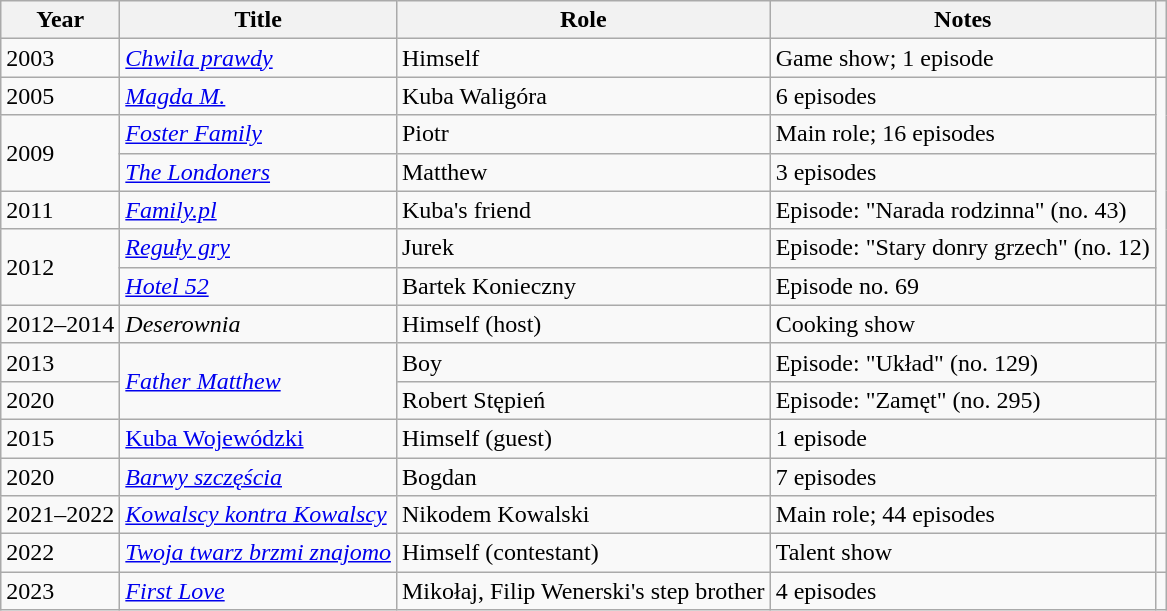<table class="wikitable plainrowheaders sortable">
<tr>
<th scope="col">Year</th>
<th scope="col">Title</th>
<th scope="col">Role</th>
<th scope="col" class="unsortable">Notes</th>
<th scope="col" class="unsortable"></th>
</tr>
<tr>
<td>2003</td>
<td><em><a href='#'>Chwila prawdy</a></em></td>
<td>Himself</td>
<td>Game show; 1 episode</td>
<td></td>
</tr>
<tr>
<td>2005</td>
<td><em><a href='#'>Magda M.</a></em></td>
<td>Kuba Waligóra</td>
<td>6 episodes</td>
<td rowspan=6></td>
</tr>
<tr>
<td rowspan=2>2009</td>
<td><em><a href='#'>Foster Family</a></em></td>
<td>Piotr</td>
<td>Main role; 16 episodes</td>
</tr>
<tr>
<td><em><a href='#'>The Londoners</a></em></td>
<td>Matthew</td>
<td>3 episodes</td>
</tr>
<tr>
<td>2011</td>
<td><em><a href='#'>Family.pl</a></em></td>
<td>Kuba's friend</td>
<td>Episode: "Narada rodzinna" (no. 43)</td>
</tr>
<tr>
<td rowspan=2>2012</td>
<td><em><a href='#'>Reguły gry</a></em></td>
<td>Jurek</td>
<td>Episode: "Stary donry grzech" (no. 12)</td>
</tr>
<tr>
<td><em><a href='#'>Hotel 52</a></em></td>
<td>Bartek Konieczny</td>
<td>Episode no. 69</td>
</tr>
<tr>
<td>2012–2014</td>
<td><em>Deserownia</em></td>
<td>Himself (host)</td>
<td>Cooking show</td>
<td></td>
</tr>
<tr>
<td>2013</td>
<td rowspan=2><em><a href='#'>Father Matthew</a></em></td>
<td>Boy</td>
<td>Episode: "Układ" (no. 129)</td>
<td rowspan=2></td>
</tr>
<tr>
<td>2020</td>
<td>Robert Stępień</td>
<td>Episode: "Zamęt" (no. 295)</td>
</tr>
<tr>
<td>2015</td>
<td><a href='#'>Kuba Wojewódzki</a></td>
<td>Himself (guest)</td>
<td>1 episode</td>
<td></td>
</tr>
<tr>
<td>2020</td>
<td><em><a href='#'>Barwy szczęścia</a></em></td>
<td>Bogdan</td>
<td>7 episodes</td>
<td rowspan=2></td>
</tr>
<tr>
<td>2021–2022</td>
<td><em><a href='#'>Kowalscy kontra Kowalscy</a></em></td>
<td>Nikodem Kowalski</td>
<td>Main role; 44 episodes</td>
</tr>
<tr>
<td>2022</td>
<td><em><a href='#'>Twoja twarz brzmi znajomo</a></em></td>
<td>Himself (contestant)</td>
<td>Talent show</td>
<td></td>
</tr>
<tr>
<td>2023</td>
<td><em><a href='#'>First Love</a></em></td>
<td>Mikołaj, Filip Wenerski's step brother</td>
<td>4 episodes</td>
<td></td>
</tr>
</table>
